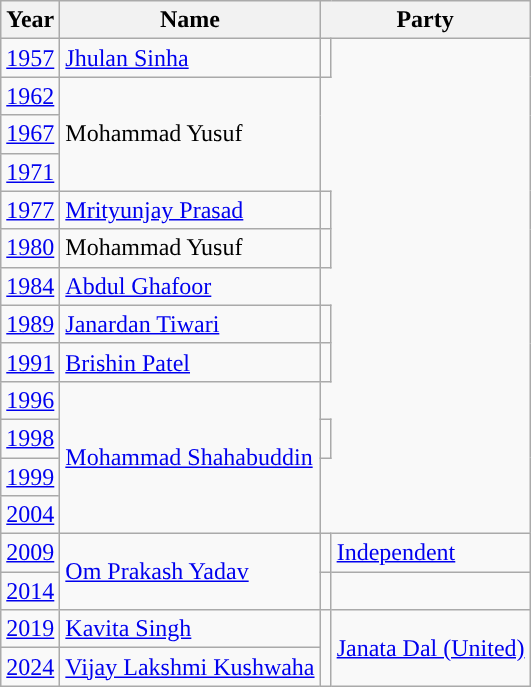<table class="wikitable">
<tr>
<th>Year</th>
<th>Name</th>
<th colspan="2">Party</th>
</tr>
<tr>
<td><a href='#'>1957</a></td>
<td><a href='#'>Jhulan Sinha</a></td>
<td></td>
</tr>
<tr>
<td><a href='#'>1962</a></td>
<td rowspan="3">Mohammad Yusuf</td>
</tr>
<tr>
<td><a href='#'>1967</a></td>
</tr>
<tr>
<td><a href='#'>1971</a></td>
</tr>
<tr>
<td><a href='#'>1977</a></td>
<td><a href='#'>Mrityunjay Prasad</a></td>
<td></td>
</tr>
<tr>
<td><a href='#'>1980</a></td>
<td>Mohammad Yusuf</td>
<td></td>
</tr>
<tr>
<td><a href='#'>1984</a></td>
<td><a href='#'>Abdul Ghafoor</a></td>
</tr>
<tr>
<td><a href='#'>1989</a></td>
<td><a href='#'>Janardan Tiwari</a></td>
<td></td>
</tr>
<tr>
<td><a href='#'>1991</a></td>
<td><a href='#'>Brishin Patel</a></td>
<td></td>
</tr>
<tr>
<td><a href='#'>1996</a></td>
<td rowspan="4"><a href='#'>Mohammad Shahabuddin</a></td>
</tr>
<tr>
<td><a href='#'>1998</a></td>
<td></td>
</tr>
<tr>
<td><a href='#'>1999</a></td>
</tr>
<tr>
<td><a href='#'>2004</a></td>
</tr>
<tr>
<td><a href='#'>2009</a></td>
<td rowspan="2"><a href='#'>Om Prakash Yadav</a></td>
<td style="background-color: "></td>
<td><a href='#'>Independent</a></td>
</tr>
<tr>
<td><a href='#'>2014</a></td>
<td></td>
</tr>
<tr>
<td><a href='#'>2019</a></td>
<td><a href='#'>Kavita Singh</a></td>
<td rowspan="2" style="background-color: "></td>
<td rowspan="2"><a href='#'>Janata Dal (United)</a></td>
</tr>
<tr>
<td><a href='#'>2024</a></td>
<td><a href='#'>Vijay Lakshmi Kushwaha </a></td>
</tr>
</table>
